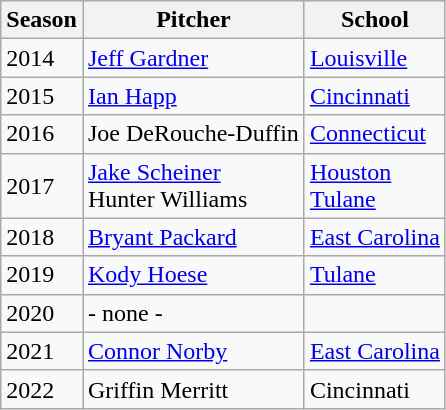<table class="wikitable" border="1">
<tr>
<th>Season</th>
<th>Pitcher</th>
<th>School</th>
</tr>
<tr>
<td>2014</td>
<td><a href='#'>Jeff Gardner</a></td>
<td><a href='#'>Louisville</a></td>
</tr>
<tr>
<td>2015</td>
<td><a href='#'>Ian Happ</a></td>
<td><a href='#'>Cincinnati</a></td>
</tr>
<tr>
<td>2016</td>
<td>Joe DeRouche-Duffin</td>
<td><a href='#'>Connecticut</a></td>
</tr>
<tr>
<td>2017</td>
<td><a href='#'>Jake Scheiner</a><br>Hunter Williams</td>
<td><a href='#'>Houston</a><br><a href='#'>Tulane</a></td>
</tr>
<tr>
<td>2018</td>
<td><a href='#'>Bryant Packard</a></td>
<td><a href='#'>East Carolina</a></td>
</tr>
<tr>
<td>2019</td>
<td><a href='#'>Kody Hoese</a></td>
<td><a href='#'>Tulane</a></td>
</tr>
<tr>
<td>2020</td>
<td>- none -</td>
<td></td>
</tr>
<tr>
<td>2021</td>
<td><a href='#'>Connor Norby</a></td>
<td><a href='#'>East Carolina</a></td>
</tr>
<tr>
<td>2022</td>
<td>Griffin Merritt</td>
<td>Cincinnati</td>
</tr>
</table>
